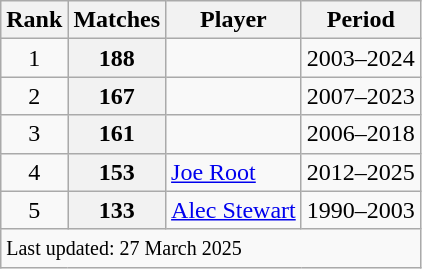<table class="wikitable plainrowheaders sortable">
<tr>
<th scope=col>Rank</th>
<th scope=col>Matches</th>
<th scope=col>Player</th>
<th scope=col>Period</th>
</tr>
<tr>
<td align=center>1</td>
<th scope=row style=text-align:center;>188</th>
<td></td>
<td>2003–2024</td>
</tr>
<tr>
<td align=center>2</td>
<th scope=row style=text-align:center;>167</th>
<td></td>
<td>2007–2023</td>
</tr>
<tr>
<td align=center>3</td>
<th scope=row style=text-align:center;>161</th>
<td></td>
<td>2006–2018</td>
</tr>
<tr>
<td align=center>4</td>
<th scope=row style=text-align:center;>153</th>
<td><a href='#'>Joe Root</a></td>
<td>2012–2025</td>
</tr>
<tr>
<td align=center>5</td>
<th scope=row style=text-align:center;>133</th>
<td><a href='#'>Alec Stewart</a></td>
<td>1990–2003</td>
</tr>
<tr class=sortbottom>
<td colspan=4><small>Last updated: 27 March 2025</small></td>
</tr>
</table>
